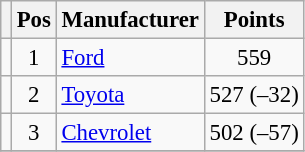<table class="wikitable" style="font-size: 95%">
<tr>
<th></th>
<th>Pos</th>
<th>Manufacturer</th>
<th>Points</th>
</tr>
<tr>
<td align="left"></td>
<td style="text-align:center;">1</td>
<td><a href='#'>Ford</a></td>
<td style="text-align:center;">559</td>
</tr>
<tr>
<td align="left"></td>
<td style="text-align:center;">2</td>
<td><a href='#'>Toyota</a></td>
<td style="text-align:center;">527 (–32)</td>
</tr>
<tr>
<td align="left"></td>
<td style="text-align:center;">3</td>
<td><a href='#'>Chevrolet</a></td>
<td style="text-align:center;">502 (–57)</td>
</tr>
<tr class="sortbottom">
</tr>
</table>
